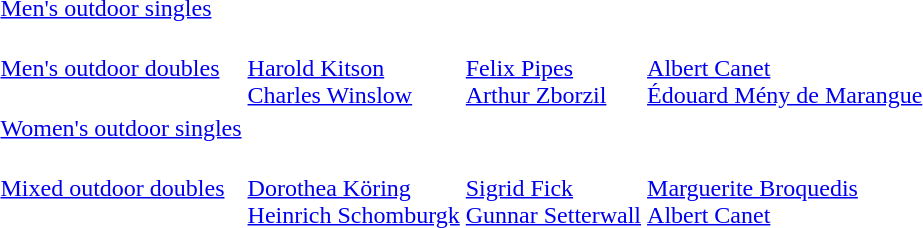<table>
<tr>
<td><a href='#'>Men's outdoor singles</a></td>
<td></td>
<td></td>
<td></td>
</tr>
<tr>
<td><a href='#'>Men's outdoor doubles</a></td>
<td><br><a href='#'>Harold Kitson</a> <br> <a href='#'>Charles Winslow</a></td>
<td><br><a href='#'>Felix Pipes</a> <br> <a href='#'>Arthur Zborzil</a></td>
<td><br><a href='#'>Albert Canet</a> <br> <a href='#'>Édouard Mény de Marangue</a></td>
</tr>
<tr>
<td><a href='#'>Women's outdoor singles</a></td>
<td></td>
<td></td>
<td></td>
</tr>
<tr>
<td><a href='#'>Mixed outdoor doubles</a></td>
<td><br><a href='#'>Dorothea Köring</a> <br> <a href='#'>Heinrich Schomburgk</a></td>
<td><br><a href='#'>Sigrid Fick</a> <br> <a href='#'>Gunnar Setterwall</a></td>
<td><br><a href='#'>Marguerite Broquedis</a> <br> <a href='#'>Albert Canet</a></td>
</tr>
</table>
